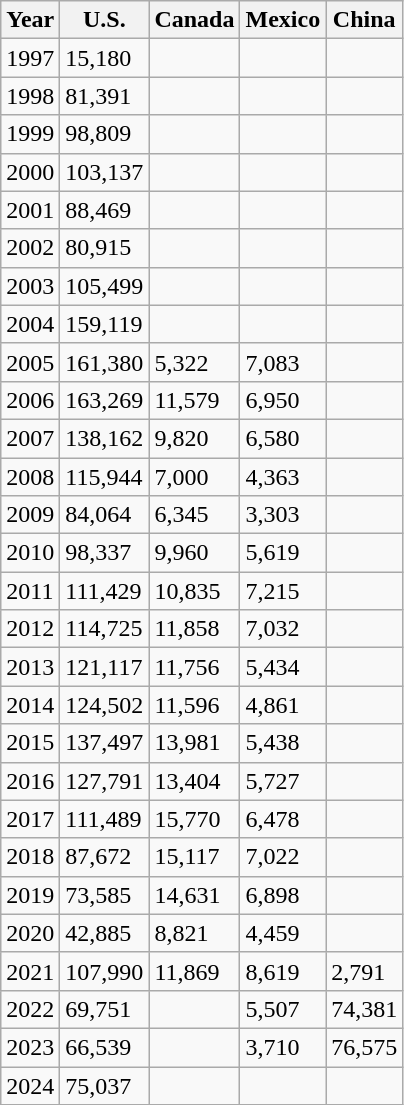<table class="wikitable">
<tr>
<th>Year</th>
<th>U.S.</th>
<th>Canada</th>
<th>Mexico</th>
<th>China</th>
</tr>
<tr>
<td>1997</td>
<td>15,180</td>
<td></td>
<td></td>
<td></td>
</tr>
<tr>
<td>1998</td>
<td>81,391</td>
<td></td>
<td></td>
<td></td>
</tr>
<tr>
<td>1999</td>
<td>98,809</td>
<td></td>
<td></td>
<td></td>
</tr>
<tr>
<td>2000</td>
<td>103,137</td>
<td></td>
<td></td>
<td></td>
</tr>
<tr>
<td>2001</td>
<td>88,469</td>
<td></td>
<td></td>
<td></td>
</tr>
<tr>
<td>2002</td>
<td>80,915</td>
<td></td>
<td></td>
<td></td>
</tr>
<tr>
<td>2003</td>
<td>105,499</td>
<td></td>
<td></td>
<td></td>
</tr>
<tr>
<td>2004</td>
<td>159,119</td>
<td></td>
<td></td>
<td></td>
</tr>
<tr>
<td>2005</td>
<td>161,380</td>
<td>5,322</td>
<td>7,083</td>
<td></td>
</tr>
<tr>
<td>2006</td>
<td>163,269</td>
<td>11,579</td>
<td>6,950</td>
<td></td>
</tr>
<tr>
<td>2007</td>
<td>138,162</td>
<td>9,820</td>
<td>6,580</td>
<td></td>
</tr>
<tr>
<td>2008</td>
<td>115,944</td>
<td>7,000</td>
<td>4,363</td>
<td></td>
</tr>
<tr>
<td>2009</td>
<td>84,064</td>
<td>6,345</td>
<td>3,303</td>
<td></td>
</tr>
<tr>
<td>2010</td>
<td>98,337</td>
<td>9,960</td>
<td>5,619</td>
<td></td>
</tr>
<tr>
<td>2011</td>
<td>111,429</td>
<td>10,835</td>
<td>7,215</td>
<td></td>
</tr>
<tr>
<td>2012</td>
<td>114,725</td>
<td>11,858</td>
<td>7,032</td>
<td></td>
</tr>
<tr>
<td>2013</td>
<td>121,117</td>
<td>11,756</td>
<td>5,434</td>
<td></td>
</tr>
<tr>
<td>2014</td>
<td>124,502</td>
<td>11,596</td>
<td>4,861</td>
<td></td>
</tr>
<tr>
<td>2015</td>
<td>137,497</td>
<td>13,981</td>
<td>5,438</td>
<td></td>
</tr>
<tr>
<td>2016</td>
<td>127,791</td>
<td>13,404</td>
<td>5,727</td>
<td></td>
</tr>
<tr>
<td>2017</td>
<td>111,489</td>
<td>15,770</td>
<td>6,478</td>
<td></td>
</tr>
<tr>
<td>2018</td>
<td>87,672</td>
<td>15,117</td>
<td>7,022</td>
<td></td>
</tr>
<tr>
<td>2019</td>
<td>73,585</td>
<td>14,631</td>
<td>6,898</td>
<td></td>
</tr>
<tr>
<td>2020</td>
<td>42,885</td>
<td>8,821</td>
<td>4,459</td>
<td></td>
</tr>
<tr>
<td>2021</td>
<td>107,990</td>
<td>11,869</td>
<td>8,619</td>
<td>2,791</td>
</tr>
<tr>
<td>2022</td>
<td>69,751</td>
<td></td>
<td>5,507</td>
<td>74,381</td>
</tr>
<tr>
<td>2023</td>
<td>66,539</td>
<td></td>
<td>3,710</td>
<td>76,575</td>
</tr>
<tr>
<td>2024</td>
<td>75,037</td>
<td></td>
<td></td>
<td></td>
</tr>
</table>
